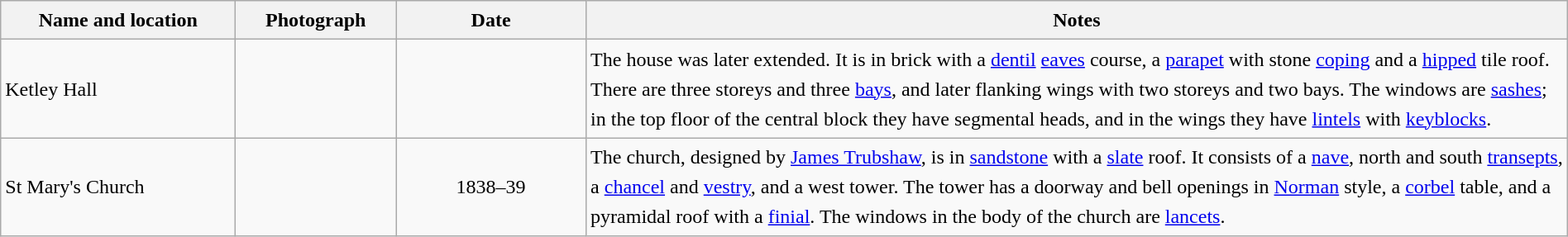<table class="wikitable sortable plainrowheaders" style="width:100%;border:0px;text-align:left;line-height:150%;">
<tr>
<th scope="col"  style="width:150px">Name and location</th>
<th scope="col"  style="width:100px" class="unsortable">Photograph</th>
<th scope="col"  style="width:120px">Date</th>
<th scope="col"  style="width:650px" class="unsortable">Notes</th>
</tr>
<tr>
<td>Ketley Hall<br><small></small></td>
<td></td>
<td align="center"></td>
<td>The house was later extended.  It is in brick with a <a href='#'>dentil</a> <a href='#'>eaves</a> course, a <a href='#'>parapet</a> with stone <a href='#'>coping</a> and a <a href='#'>hipped</a> tile roof.  There are three storeys and three <a href='#'>bays</a>, and later flanking wings with two storeys and two bays.  The windows are <a href='#'>sashes</a>; in the top floor of the central block they have segmental heads, and in the wings they have <a href='#'>lintels</a> with <a href='#'>keyblocks</a>.</td>
</tr>
<tr>
<td>St Mary's Church<br><small></small></td>
<td></td>
<td align="center">1838–39</td>
<td>The church, designed by <a href='#'>James Trubshaw</a>, is in <a href='#'>sandstone</a> with a <a href='#'>slate</a> roof.  It consists of a <a href='#'>nave</a>, north and south <a href='#'>transepts</a>, a <a href='#'>chancel</a> and <a href='#'>vestry</a>, and a west tower.  The tower has a doorway and bell openings in <a href='#'>Norman</a> style, a <a href='#'>corbel</a> table, and a pyramidal roof with a <a href='#'>finial</a>.  The windows in the body of the church are <a href='#'>lancets</a>.</td>
</tr>
<tr>
</tr>
</table>
